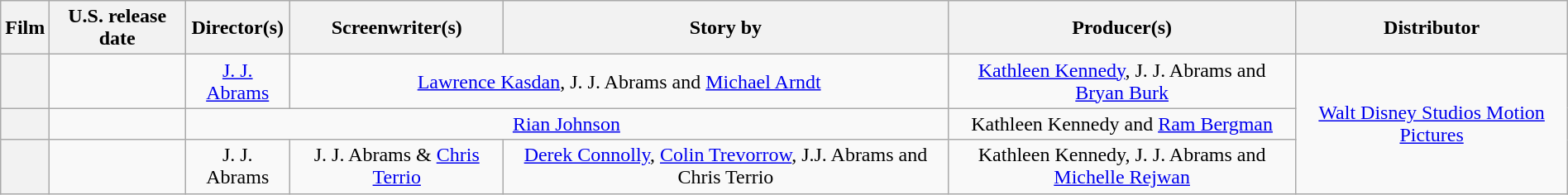<table class="wikitable plainrowheaders" style="text-align:center; width:100%">
<tr>
<th>Film</th>
<th>U.S. release date</th>
<th>Director(s)</th>
<th>Screenwriter(s)</th>
<th>Story by</th>
<th>Producer(s)</th>
<th>Distributor</th>
</tr>
<tr>
<th></th>
<td></td>
<td><a href='#'>J. J. Abrams</a></td>
<td colspan="2"><a href='#'>Lawrence Kasdan</a>, J. J. Abrams and <a href='#'>Michael Arndt</a></td>
<td><a href='#'>Kathleen Kennedy</a>, J. J. Abrams and <a href='#'>Bryan Burk</a></td>
<td rowspan="3"><a href='#'>Walt Disney Studios Motion Pictures</a></td>
</tr>
<tr>
<th></th>
<td></td>
<td colspan="3"><a href='#'>Rian Johnson</a></td>
<td>Kathleen Kennedy and <a href='#'>Ram Bergman</a></td>
</tr>
<tr>
<th></th>
<td></td>
<td>J. J. Abrams</td>
<td>J. J. Abrams & <a href='#'>Chris Terrio</a></td>
<td><a href='#'>Derek Connolly</a>, <a href='#'>Colin Trevorrow</a>, J.J. Abrams and Chris Terrio</td>
<td>Kathleen Kennedy, J. J. Abrams and <br><a href='#'>Michelle Rejwan</a></td>
</tr>
</table>
